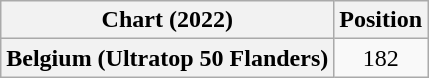<table class="wikitable plainrowheaders" style="text-align:center">
<tr>
<th scope="col">Chart (2022)</th>
<th scope="col">Position</th>
</tr>
<tr>
<th scope="row">Belgium (Ultratop 50 Flanders)</th>
<td>182</td>
</tr>
</table>
